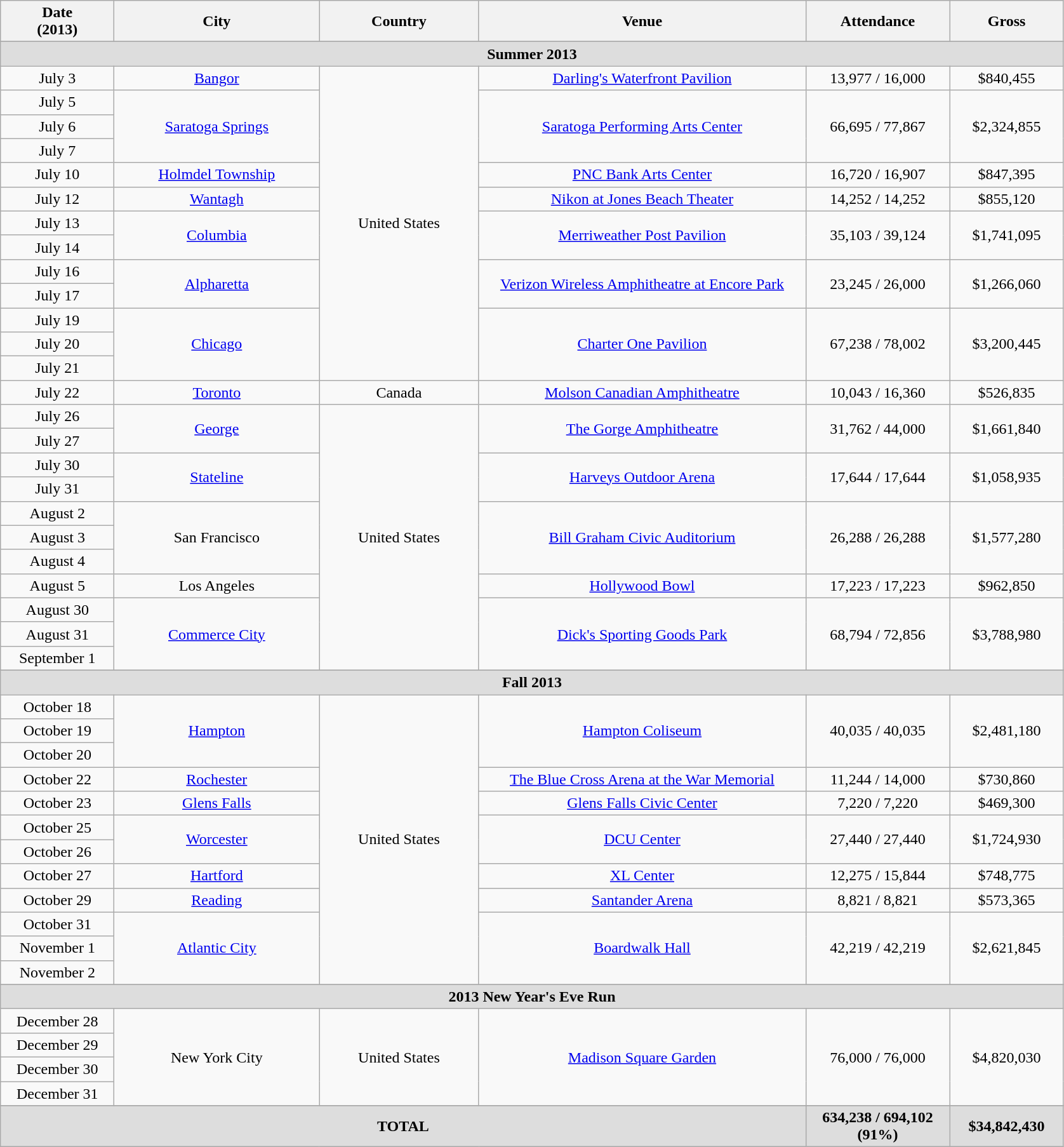<table class="wikitable plainrowheaders" style="text-align:center;">
<tr>
<th scope="col" style="width:7em;">Date<br>(2013)</th>
<th scope="col" style="width:13em;">City</th>
<th scope="col" style="width:10em;">Country</th>
<th scope="col" style="width:21em;">Venue</th>
<th scope="col" style="width:9em;">Attendance</th>
<th scope="col" style="width:7em;">Gross</th>
</tr>
<tr>
</tr>
<tr style="background:#ddd;">
<td colspan="6" style="text-align:center;"><strong>Summer 2013</strong></td>
</tr>
<tr>
<td>July 3</td>
<td><a href='#'>Bangor</a></td>
<td rowspan="13">United States</td>
<td><a href='#'>Darling's Waterfront Pavilion</a></td>
<td>13,977 / 16,000</td>
<td>$840,455</td>
</tr>
<tr>
<td>July 5</td>
<td rowspan="3"><a href='#'>Saratoga Springs</a></td>
<td rowspan="3"><a href='#'>Saratoga Performing Arts Center</a></td>
<td rowspan="3">66,695 / 77,867</td>
<td rowspan="3">$2,324,855</td>
</tr>
<tr>
<td>July 6</td>
</tr>
<tr>
<td>July 7</td>
</tr>
<tr>
<td>July 10</td>
<td><a href='#'>Holmdel Township</a></td>
<td><a href='#'>PNC Bank Arts Center</a></td>
<td>16,720 / 16,907</td>
<td>$847,395</td>
</tr>
<tr>
<td>July 12</td>
<td><a href='#'>Wantagh</a></td>
<td><a href='#'>Nikon at Jones Beach Theater</a></td>
<td>14,252 / 14,252</td>
<td>$855,120</td>
</tr>
<tr>
<td>July 13</td>
<td rowspan="2"><a href='#'>Columbia</a></td>
<td rowspan="2"><a href='#'>Merriweather Post Pavilion</a></td>
<td rowspan="2">35,103 / 39,124</td>
<td rowspan="2">$1,741,095</td>
</tr>
<tr>
<td>July 14</td>
</tr>
<tr>
<td>July 16</td>
<td rowspan="2"><a href='#'>Alpharetta</a></td>
<td rowspan="2"><a href='#'>Verizon Wireless Amphitheatre at Encore Park</a></td>
<td rowspan="2">23,245 / 26,000</td>
<td rowspan="2">$1,266,060</td>
</tr>
<tr>
<td>July 17</td>
</tr>
<tr>
<td>July 19</td>
<td rowspan="3"><a href='#'>Chicago</a></td>
<td rowspan="3"><a href='#'>Charter One Pavilion</a></td>
<td rowspan="3">67,238 / 78,002</td>
<td rowspan="3">$3,200,445</td>
</tr>
<tr>
<td>July 20</td>
</tr>
<tr>
<td>July 21</td>
</tr>
<tr>
<td>July 22</td>
<td><a href='#'>Toronto</a></td>
<td>Canada</td>
<td><a href='#'>Molson Canadian Amphitheatre</a></td>
<td>10,043 / 16,360</td>
<td>$526,835</td>
</tr>
<tr>
<td>July 26</td>
<td rowspan="2"><a href='#'>George</a></td>
<td rowspan="11">United States</td>
<td rowspan="2"><a href='#'>The Gorge Amphitheatre</a></td>
<td rowspan="2">31,762 / 44,000</td>
<td rowspan="2">$1,661,840</td>
</tr>
<tr>
<td>July 27</td>
</tr>
<tr>
<td>July 30</td>
<td rowspan="2"><a href='#'>Stateline</a></td>
<td rowspan="2"><a href='#'>Harveys Outdoor Arena</a></td>
<td rowspan="2">17,644 / 17,644</td>
<td rowspan="2">$1,058,935</td>
</tr>
<tr>
<td>July 31</td>
</tr>
<tr>
<td>August 2</td>
<td rowspan="3">San Francisco</td>
<td rowspan="3"><a href='#'>Bill Graham Civic Auditorium</a></td>
<td rowspan="3">26,288 / 26,288</td>
<td rowspan="3">$1,577,280</td>
</tr>
<tr>
<td>August 3</td>
</tr>
<tr>
<td>August 4</td>
</tr>
<tr>
<td>August 5</td>
<td>Los Angeles</td>
<td><a href='#'>Hollywood Bowl</a></td>
<td>17,223 / 17,223</td>
<td>$962,850</td>
</tr>
<tr>
<td>August 30</td>
<td rowspan="3"><a href='#'>Commerce City</a></td>
<td rowspan="3"><a href='#'>Dick's Sporting Goods Park</a></td>
<td rowspan="3">68,794 / 72,856</td>
<td rowspan="3">$3,788,980</td>
</tr>
<tr>
<td>August 31</td>
</tr>
<tr>
<td>September 1</td>
</tr>
<tr>
</tr>
<tr style="background:#ddd;">
<td colspan="6" style="text-align:center;"><strong>Fall 2013</strong></td>
</tr>
<tr>
<td>October 18</td>
<td rowspan="3"><a href='#'>Hampton</a></td>
<td rowspan="12">United States</td>
<td rowspan="3"><a href='#'>Hampton Coliseum</a></td>
<td rowspan="3">40,035 / 40,035</td>
<td rowspan="3">$2,481,180</td>
</tr>
<tr>
<td>October 19</td>
</tr>
<tr>
<td>October 20</td>
</tr>
<tr>
<td>October 22</td>
<td><a href='#'>Rochester</a></td>
<td><a href='#'>The Blue Cross Arena at the War Memorial</a></td>
<td>11,244 / 14,000</td>
<td>$730,860</td>
</tr>
<tr>
<td>October 23</td>
<td><a href='#'>Glens Falls</a></td>
<td><a href='#'>Glens Falls Civic Center</a></td>
<td>7,220 / 7,220</td>
<td>$469,300</td>
</tr>
<tr>
<td>October 25</td>
<td rowspan="2"><a href='#'>Worcester</a></td>
<td rowspan="2"><a href='#'>DCU Center</a></td>
<td rowspan="2">27,440 / 27,440</td>
<td rowspan="2">$1,724,930</td>
</tr>
<tr>
<td>October 26</td>
</tr>
<tr>
<td>October 27</td>
<td><a href='#'>Hartford</a></td>
<td><a href='#'>XL Center</a></td>
<td>12,275 / 15,844</td>
<td>$748,775</td>
</tr>
<tr>
<td>October 29</td>
<td><a href='#'>Reading</a></td>
<td><a href='#'>Santander Arena</a></td>
<td>8,821 / 8,821</td>
<td>$573,365</td>
</tr>
<tr>
<td>October 31</td>
<td rowspan="3"><a href='#'>Atlantic City</a></td>
<td rowspan="3"><a href='#'>Boardwalk Hall</a></td>
<td rowspan="3">42,219 / 42,219</td>
<td rowspan="3">$2,621,845</td>
</tr>
<tr>
<td>November 1</td>
</tr>
<tr>
<td>November 2</td>
</tr>
<tr>
</tr>
<tr style="background:#ddd;">
<td colspan="6" style="text-align:center;"><strong>2013 New Year's Eve Run</strong></td>
</tr>
<tr>
<td>December 28</td>
<td rowspan="4">New York City</td>
<td rowspan="4">United States</td>
<td rowspan="4"><a href='#'>Madison Square Garden</a></td>
<td rowspan="4">76,000 / 76,000</td>
<td rowspan="4">$4,820,030</td>
</tr>
<tr>
<td>December 29</td>
</tr>
<tr>
<td>December 30</td>
</tr>
<tr>
<td>December 31</td>
</tr>
<tr>
</tr>
<tr style="background:#ddd;">
<td colspan="4"><strong>TOTAL</strong></td>
<td><strong>634,238 / 694,102 (91%)</strong></td>
<td><strong>$34,842,430</strong></td>
</tr>
</table>
